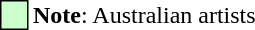<table>
<tr>
<td style="width: 15px; height: 15px; color: black; background: #ccffcc; border: 1px solid #000000;"></td>
<td><strong>Note</strong>: Australian artists</td>
</tr>
</table>
